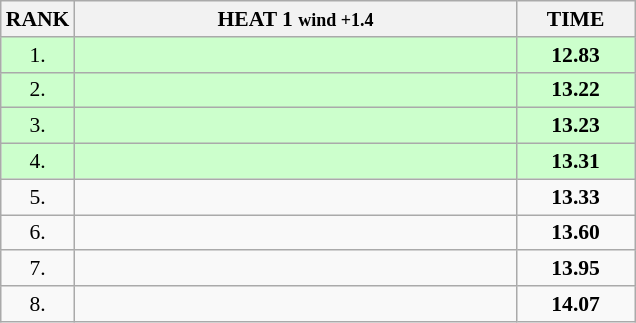<table class="wikitable" style="border-collapse: collapse; font-size: 90%;">
<tr>
<th>RANK</th>
<th style="width: 20em">HEAT 1 <small>wind +1.4</small></th>
<th style="width: 5em">TIME</th>
</tr>
<tr style="background:#ccffcc;">
<td align="center">1.</td>
<td></td>
<td align="center"><strong>12.83</strong></td>
</tr>
<tr style="background:#ccffcc;">
<td align="center">2.</td>
<td></td>
<td align="center"><strong>13.22</strong></td>
</tr>
<tr style="background:#ccffcc;">
<td align="center">3.</td>
<td></td>
<td align="center"><strong>13.23</strong></td>
</tr>
<tr style="background:#ccffcc;">
<td align="center">4.</td>
<td></td>
<td align="center"><strong>13.31</strong></td>
</tr>
<tr>
<td align="center">5.</td>
<td></td>
<td align="center"><strong>13.33</strong></td>
</tr>
<tr>
<td align="center">6.</td>
<td></td>
<td align="center"><strong>13.60</strong></td>
</tr>
<tr>
<td align="center">7.</td>
<td></td>
<td align="center"><strong>13.95</strong></td>
</tr>
<tr>
<td align="center">8.</td>
<td></td>
<td align="center"><strong>14.07</strong></td>
</tr>
</table>
